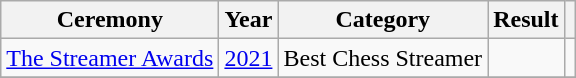<table class="wikitable" style="text-align:center;">
<tr>
<th>Ceremony</th>
<th>Year</th>
<th>Category</th>
<th>Result</th>
<th></th>
</tr>
<tr>
<td rowspan="1"><a href='#'>The Streamer Awards</a></td>
<td rowspan="1"><a href='#'>2021</a></td>
<td>Best Chess Streamer</td>
<td></td>
<td rowspan="1"></td>
</tr>
<tr>
</tr>
</table>
